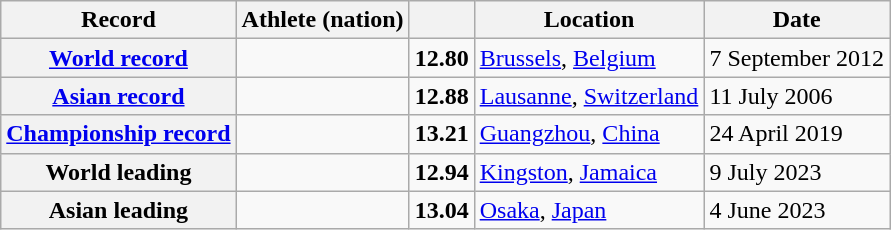<table class="wikitable">
<tr>
<th scope="col">Record</th>
<th scope="col">Athlete (nation)</th>
<th scope="col"></th>
<th scope="col">Location</th>
<th scope="col">Date</th>
</tr>
<tr>
<th scope="row"><a href='#'>World record</a></th>
<td></td>
<td align="center"><strong>12.80</strong></td>
<td><a href='#'>Brussels</a>, <a href='#'>Belgium</a></td>
<td>7 September 2012</td>
</tr>
<tr>
<th scope="row"><a href='#'>Asian record</a></th>
<td></td>
<td align="center"><strong>12.88</strong></td>
<td><a href='#'>Lausanne</a>, <a href='#'>Switzerland</a></td>
<td>11 July 2006</td>
</tr>
<tr>
<th><a href='#'>Championship record</a></th>
<td></td>
<td align="center"><strong>13.21</strong></td>
<td><a href='#'>Guangzhou</a>, <a href='#'>China</a></td>
<td>24 April 2019</td>
</tr>
<tr>
<th scope="row">World leading</th>
<td></td>
<td align="center"><strong>12.94</strong></td>
<td><a href='#'>Kingston</a>, <a href='#'>Jamaica</a></td>
<td>9 July 2023</td>
</tr>
<tr>
<th scope="row">Asian leading</th>
<td></td>
<td align="center"><strong>13.04</strong></td>
<td><a href='#'>Osaka</a>, <a href='#'>Japan</a></td>
<td>4 June 2023</td>
</tr>
</table>
